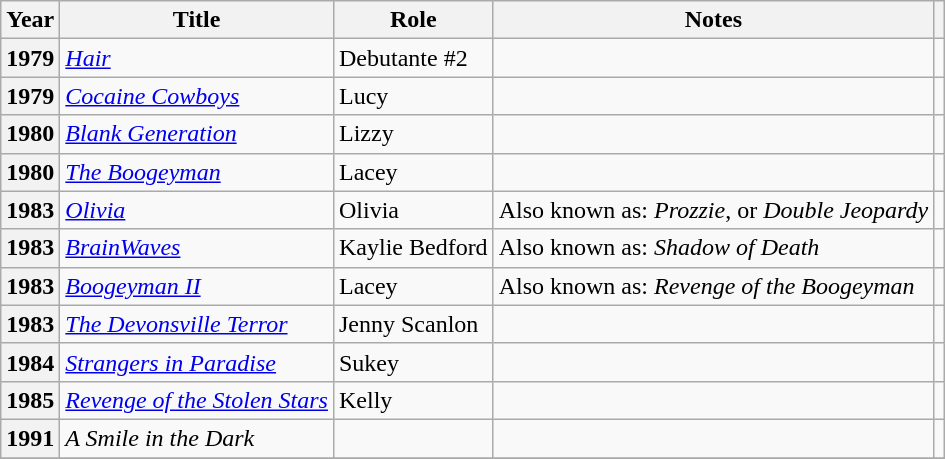<table class="wikitable sortable plainrowheaders">
<tr>
<th>Year</th>
<th>Title</th>
<th>Role</th>
<th>Notes</th>
<th class="unsortable"></th>
</tr>
<tr>
<th scope="row">1979</th>
<td><em><a href='#'>Hair</a></em></td>
<td>Debutante #2</td>
<td></td>
<td style="text-align:center;"></td>
</tr>
<tr>
<th scope="row">1979</th>
<td><em><a href='#'>Cocaine Cowboys</a></em></td>
<td>Lucy</td>
<td></td>
<td style="text-align:center;"></td>
</tr>
<tr>
<th scope="row">1980</th>
<td><em><a href='#'>Blank Generation</a></em></td>
<td>Lizzy</td>
<td></td>
<td style="text-align:center;"></td>
</tr>
<tr>
<th scope="row">1980</th>
<td><em><a href='#'>The Boogeyman</a></em></td>
<td>Lacey</td>
<td></td>
<td style="text-align:center;"></td>
</tr>
<tr>
<th scope="row">1983</th>
<td><em><a href='#'>Olivia</a></em></td>
<td>Olivia</td>
<td>Also known as: <em>Prozzie</em>, or <em>Double Jeopardy</em></td>
<td style="text-align:center;"></td>
</tr>
<tr>
<th scope="row">1983</th>
<td><em><a href='#'>BrainWaves</a></em></td>
<td>Kaylie Bedford</td>
<td>Also known as: <em>Shadow of Death</em></td>
<td style="text-align:center;"></td>
</tr>
<tr>
<th scope="row">1983</th>
<td><em><a href='#'>Boogeyman II</a></em></td>
<td>Lacey</td>
<td>Also known as: <em>Revenge of the Boogeyman</em></td>
<td style="text-align:center;"></td>
</tr>
<tr>
<th scope="row">1983</th>
<td><em><a href='#'>The Devonsville Terror</a></em></td>
<td>Jenny Scanlon</td>
<td></td>
<td style="text-align:center;"></td>
</tr>
<tr>
<th scope="row">1984</th>
<td><em><a href='#'>Strangers in Paradise</a></em></td>
<td>Sukey</td>
<td></td>
<td style="text-align:center;"></td>
</tr>
<tr>
<th scope="row">1985</th>
<td><em><a href='#'>Revenge of the Stolen Stars</a></em></td>
<td>Kelly</td>
<td></td>
<td style="text-align:center;"></td>
</tr>
<tr>
<th scope="row">1991</th>
<td><em>A Smile in the Dark </em></td>
<td></td>
<td></td>
<td style="text-align:center;"></td>
</tr>
<tr>
</tr>
</table>
